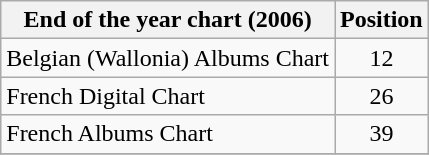<table class="wikitable sortable">
<tr>
<th align="left">End of the year chart (2006)</th>
<th align="center">Position</th>
</tr>
<tr>
<td align="left">Belgian (Wallonia) Albums Chart</td>
<td align="center">12</td>
</tr>
<tr>
<td align="left">French Digital Chart</td>
<td align="center">26</td>
</tr>
<tr>
<td align="left">French Albums Chart</td>
<td align="center">39</td>
</tr>
<tr>
</tr>
</table>
